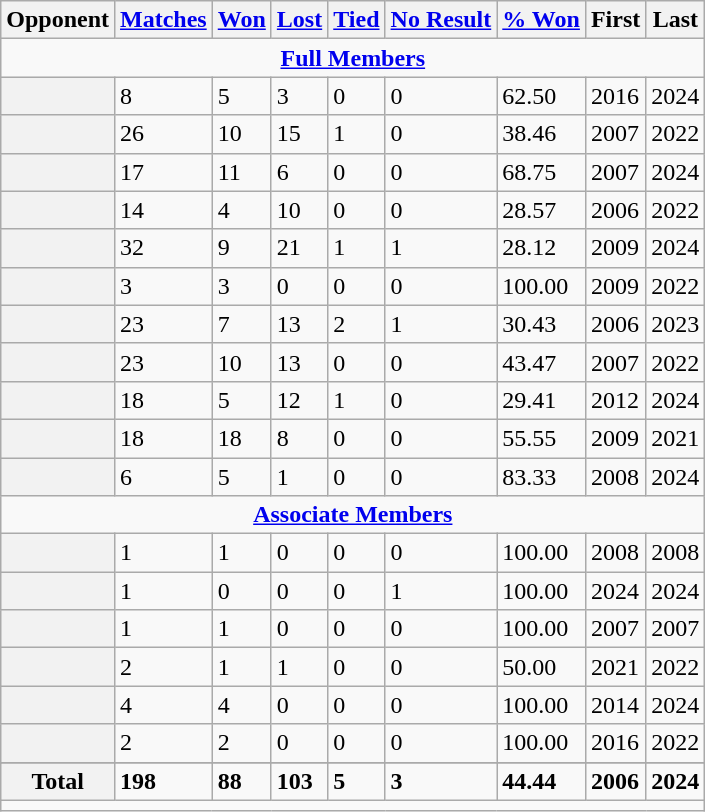<table class="wikitable plainrowheaders sortable">
<tr>
<th scope="col">Opponent</th>
<th scope="col"><a href='#'>Matches</a></th>
<th scope="col"><a href='#'>Won</a></th>
<th scope="col"><a href='#'>Lost</a></th>
<th scope="col"><a href='#'>Tied</a></th>
<th scope="col"><a href='#'>No Result</a></th>
<th scope="col"><a href='#'>% Won</a></th>
<th scope="col">First</th>
<th scope="col">Last</th>
</tr>
<tr>
<td style="text-align: center;" colspan="9"><strong><a href='#'>Full Members</a></strong></td>
</tr>
<tr>
<th scope=row></th>
<td>8</td>
<td>5</td>
<td>3</td>
<td>0</td>
<td>0</td>
<td>62.50</td>
<td>2016</td>
<td>2024</td>
</tr>
<tr>
<th scope=row></th>
<td>26</td>
<td>10</td>
<td>15</td>
<td>1</td>
<td>0</td>
<td>38.46</td>
<td>2007</td>
<td>2022</td>
</tr>
<tr>
<th scope=row></th>
<td>17</td>
<td>11</td>
<td>6</td>
<td>0</td>
<td>0</td>
<td>68.75</td>
<td>2007</td>
<td>2024</td>
</tr>
<tr>
<th scope=row></th>
<td>14</td>
<td>4</td>
<td>10</td>
<td>0</td>
<td>0</td>
<td>28.57</td>
<td>2006</td>
<td>2022</td>
</tr>
<tr>
<th scope=row></th>
<td>32</td>
<td>9</td>
<td>21</td>
<td>1</td>
<td>1</td>
<td>28.12</td>
<td>2009</td>
<td>2024</td>
</tr>
<tr>
<th scope=row></th>
<td>3</td>
<td>3</td>
<td>0</td>
<td>0</td>
<td>0</td>
<td>100.00</td>
<td>2009</td>
<td>2022</td>
</tr>
<tr>
<th scope=row></th>
<td>23</td>
<td>7</td>
<td>13</td>
<td>2</td>
<td>1</td>
<td>30.43</td>
<td>2006</td>
<td>2023</td>
</tr>
<tr>
<th scope=row></th>
<td>23</td>
<td>10</td>
<td>13</td>
<td>0</td>
<td>0</td>
<td>43.47</td>
<td>2007</td>
<td>2022</td>
</tr>
<tr>
<th scope=row></th>
<td>18</td>
<td>5</td>
<td>12</td>
<td>1</td>
<td>0</td>
<td>29.41</td>
<td>2012</td>
<td>2024</td>
</tr>
<tr>
<th scope=row></th>
<td>18</td>
<td>18</td>
<td>8</td>
<td>0</td>
<td>0</td>
<td>55.55</td>
<td>2009</td>
<td>2021</td>
</tr>
<tr>
<th scope=row></th>
<td>6</td>
<td>5</td>
<td>1</td>
<td>0</td>
<td>0</td>
<td>83.33</td>
<td>2008</td>
<td>2024</td>
</tr>
<tr>
<td colspan="10" style="text-align: center;"><strong><a href='#'>Associate Members</a></strong></td>
</tr>
<tr>
<th scope=row></th>
<td>1</td>
<td>1</td>
<td>0</td>
<td>0</td>
<td>0</td>
<td>100.00</td>
<td>2008</td>
<td>2008</td>
</tr>
<tr>
<th scope=row></th>
<td>1</td>
<td>0</td>
<td>0</td>
<td>0</td>
<td>1</td>
<td>100.00</td>
<td>2024</td>
<td>2024</td>
</tr>
<tr>
<th scope=row></th>
<td>1</td>
<td>1</td>
<td>0</td>
<td>0</td>
<td>0</td>
<td>100.00</td>
<td>2007</td>
<td>2007</td>
</tr>
<tr>
<th scope=row></th>
<td>2</td>
<td>1</td>
<td>1</td>
<td>0</td>
<td>0</td>
<td>50.00</td>
<td>2021</td>
<td>2022</td>
</tr>
<tr>
<th scope=row></th>
<td>4</td>
<td>4</td>
<td>0</td>
<td>0</td>
<td>0</td>
<td>100.00</td>
<td>2014</td>
<td>2024</td>
</tr>
<tr>
<th scope=row></th>
<td>2</td>
<td>2</td>
<td>0</td>
<td>0</td>
<td>0</td>
<td>100.00</td>
<td>2016</td>
<td>2022</td>
</tr>
<tr>
</tr>
<tr class="sortbottom">
<th scope="row" style="text-align:center"><strong>Total</strong></th>
<td><strong>198</strong></td>
<td><strong>88</strong></td>
<td><strong>103</strong></td>
<td><strong>5</strong></td>
<td><strong>3</strong></td>
<td><strong>44.44</strong></td>
<td><strong>2006</strong></td>
<td><strong>2024</strong></td>
</tr>
<tr>
<td colspan=10></td>
</tr>
</table>
